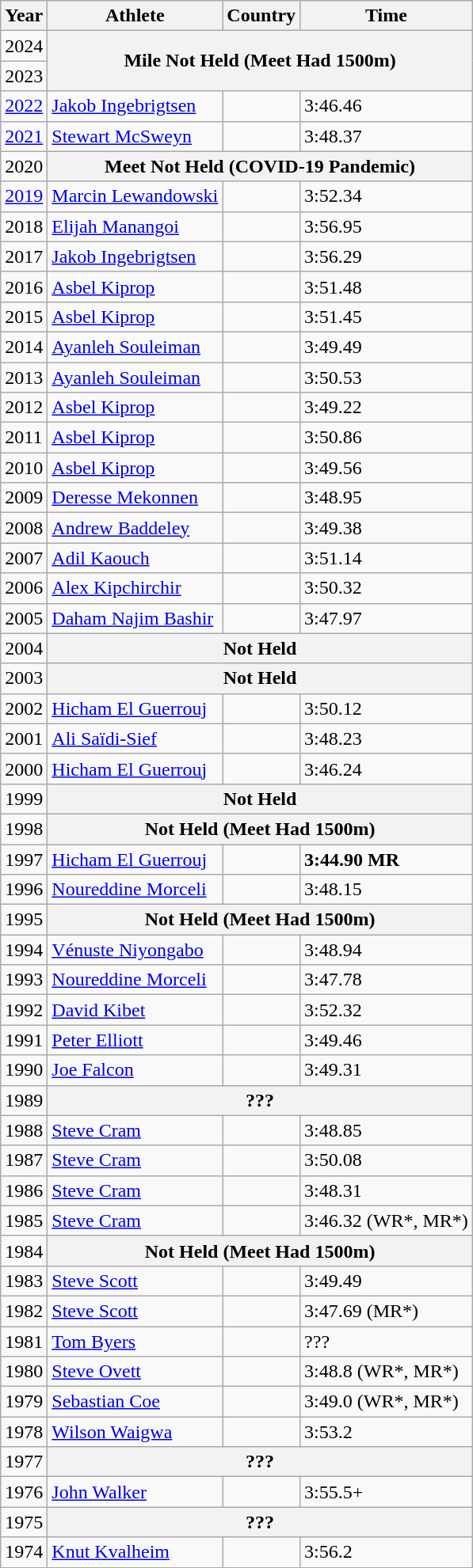<table class="wikitable">
<tr>
<th>Year</th>
<th>Athlete</th>
<th>Country</th>
<th>Time</th>
</tr>
<tr>
<td>2024</td>
<th colspan="3" rowspan="2">Mile Not Held (Meet Had 1500m)</th>
</tr>
<tr>
<td>2023</td>
</tr>
<tr>
<td><a href='#'>2022</a></td>
<td><a href='#'>Jakob Ingebrigtsen</a></td>
<td></td>
<td>3:46.46</td>
</tr>
<tr>
<td><a href='#'>2021</a></td>
<td><a href='#'>Stewart McSweyn</a></td>
<td></td>
<td>3:48.37</td>
</tr>
<tr>
<td>2020</td>
<th colspan="3">Meet Not Held (COVID-19 Pandemic)</th>
</tr>
<tr>
<td><a href='#'>2019</a></td>
<td><a href='#'>Marcin Lewandowski</a></td>
<td></td>
<td>3:52.34</td>
</tr>
<tr>
<td>2018</td>
<td><a href='#'>Elijah Manangoi</a></td>
<td></td>
<td>3:56.95</td>
</tr>
<tr>
<td>2017</td>
<td><a href='#'>Jakob Ingebrigtsen</a></td>
<td></td>
<td>3:56.29</td>
</tr>
<tr>
<td>2016</td>
<td><a href='#'>Asbel Kiprop</a></td>
<td></td>
<td>3:51.48</td>
</tr>
<tr>
<td>2015</td>
<td><a href='#'>Asbel Kiprop</a></td>
<td></td>
<td>3:51.45</td>
</tr>
<tr>
<td>2014</td>
<td><a href='#'>Ayanleh Souleiman</a></td>
<td></td>
<td>3:49.49</td>
</tr>
<tr>
<td>2013</td>
<td><a href='#'>Ayanleh Souleiman</a></td>
<td></td>
<td>3:50.53</td>
</tr>
<tr>
<td>2012</td>
<td><a href='#'>Asbel Kiprop</a></td>
<td></td>
<td>3:49.22</td>
</tr>
<tr>
<td>2011</td>
<td><a href='#'>Asbel Kiprop</a></td>
<td></td>
<td>3:50.86</td>
</tr>
<tr>
<td>2010</td>
<td><a href='#'>Asbel Kiprop</a></td>
<td></td>
<td>3:49.56</td>
</tr>
<tr>
<td>2009</td>
<td><a href='#'>Deresse Mekonnen</a></td>
<td></td>
<td>3:48.95</td>
</tr>
<tr>
<td>2008</td>
<td><a href='#'>Andrew Baddeley</a></td>
<td></td>
<td>3:49.38</td>
</tr>
<tr>
<td>2007</td>
<td><a href='#'>Adil Kaouch</a></td>
<td></td>
<td>3:51.14</td>
</tr>
<tr>
<td>2006</td>
<td><a href='#'>Alex Kipchirchir</a></td>
<td></td>
<td>3:50.32</td>
</tr>
<tr>
<td>2005</td>
<td><a href='#'>Daham Najim Bashir</a></td>
<td></td>
<td>3:47.97</td>
</tr>
<tr>
<td>2004</td>
<th colspan="3">Not Held</th>
</tr>
<tr>
<td>2003</td>
<th colspan="3">Not Held</th>
</tr>
<tr>
<td>2002</td>
<td><a href='#'>Hicham El Guerrouj</a></td>
<td></td>
<td>3:50.12</td>
</tr>
<tr>
<td>2001</td>
<td><a href='#'>Ali Saïdi-Sief</a></td>
<td></td>
<td>3:48.23</td>
</tr>
<tr>
<td>2000</td>
<td><a href='#'>Hicham El Guerrouj</a></td>
<td></td>
<td>3:46.24</td>
</tr>
<tr>
<td>1999</td>
<th colspan="3">Not Held</th>
</tr>
<tr>
<td>1998</td>
<th colspan="3">Not Held (Meet Had 1500m)</th>
</tr>
<tr>
<td>1997</td>
<td><a href='#'>Hicham El Guerrouj</a></td>
<td></td>
<td><strong>3:44.90 MR</strong></td>
</tr>
<tr>
<td>1996</td>
<td><a href='#'>Noureddine Morceli</a></td>
<td></td>
<td>3:48.15</td>
</tr>
<tr>
<td>1995</td>
<th colspan="3">Not Held (Meet Had 1500m)</th>
</tr>
<tr>
<td>1994</td>
<td><a href='#'>Vénuste Niyongabo</a></td>
<td></td>
<td>3:48.94</td>
</tr>
<tr>
<td>1993</td>
<td><a href='#'>Noureddine Morceli</a></td>
<td></td>
<td>3:47.78</td>
</tr>
<tr>
<td>1992</td>
<td><a href='#'>David Kibet</a></td>
<td></td>
<td>3:52.32</td>
</tr>
<tr>
<td>1991</td>
<td><a href='#'>Peter Elliott</a></td>
<td></td>
<td>3:49.46</td>
</tr>
<tr>
<td>1990</td>
<td><a href='#'>Joe Falcon</a></td>
<td></td>
<td>3:49.31</td>
</tr>
<tr>
<td>1989</td>
<th colspan="3">???</th>
</tr>
<tr>
<td>1988</td>
<td><a href='#'>Steve Cram</a></td>
<td></td>
<td>3:48.85</td>
</tr>
<tr>
<td>1987</td>
<td><a href='#'>Steve Cram</a></td>
<td></td>
<td>3:50.08</td>
</tr>
<tr>
<td>1986</td>
<td><a href='#'>Steve Cram</a></td>
<td></td>
<td>3:48.31</td>
</tr>
<tr>
<td>1985</td>
<td><a href='#'>Steve Cram</a></td>
<td></td>
<td>3:46.32 (<abbr>WR*</abbr>, MR*)</td>
</tr>
<tr>
<td>1984</td>
<th colspan="3">Not Held (Meet Had 1500m)</th>
</tr>
<tr>
<td>1983</td>
<td><a href='#'>Steve Scott</a></td>
<td></td>
<td>3:49.49</td>
</tr>
<tr>
<td>1982</td>
<td><a href='#'>Steve Scott</a></td>
<td></td>
<td>3:47.69 (MR*)</td>
</tr>
<tr>
<td>1981</td>
<td><a href='#'>Tom Byers</a></td>
<td></td>
<td>???</td>
</tr>
<tr>
<td>1980</td>
<td><a href='#'>Steve Ovett</a></td>
<td></td>
<td>3:48.8 (WR*, MR*)</td>
</tr>
<tr>
<td>1979</td>
<td><a href='#'>Sebastian Coe</a></td>
<td></td>
<td>3:49.0 (WR*, MR*)</td>
</tr>
<tr>
<td>1978</td>
<td><a href='#'>Wilson Waigwa</a></td>
<td></td>
<td>3:53.2</td>
</tr>
<tr>
<td>1977</td>
<th colspan="3">???</th>
</tr>
<tr>
<td>1976</td>
<td><a href='#'>John Walker</a></td>
<td></td>
<td>3:55.5+</td>
</tr>
<tr>
<td>1975</td>
<th colspan="3">???</th>
</tr>
<tr>
<td>1974</td>
<td><a href='#'>Knut Kvalheim</a></td>
<td></td>
<td>3:56.2</td>
</tr>
</table>
